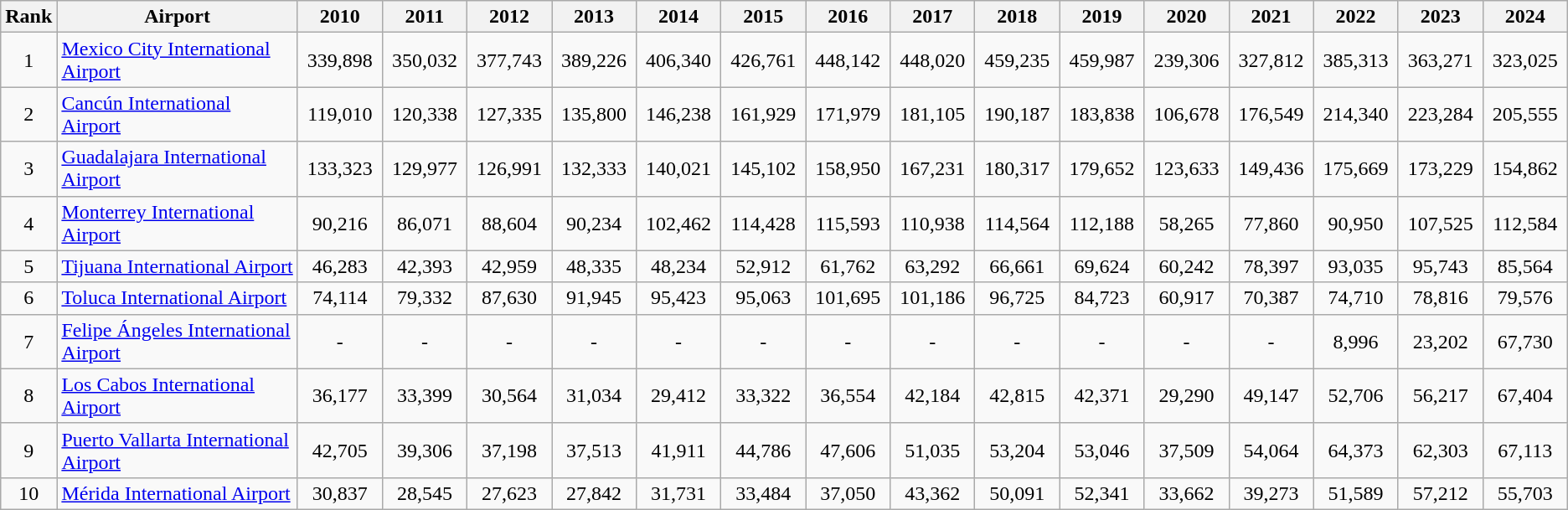<table class="wikitable">
<tr>
<th>Rank</th>
<th>Airport</th>
<th style="width:60px">2010</th>
<th style="width:60px">2011</th>
<th style="width:60px">2012</th>
<th style="width:60px">2013</th>
<th style="width:60px">2014</th>
<th style="width:60px">2015</th>
<th style="width:60px">2016</th>
<th style="width:60px">2017</th>
<th style="width:60px">2018</th>
<th style="width:60px">2019</th>
<th style="width:60px">2020</th>
<th style="width:60px">2021</th>
<th style="width:60px">2022</th>
<th style="width:60px">2023</th>
<th style="width:60px">2024</th>
</tr>
<tr>
<td align=center>1</td>
<td><a href='#'>Mexico City International Airport</a></td>
<td align="center">339,898</td>
<td align="center">350,032</td>
<td align="center">377,743</td>
<td align="center">389,226</td>
<td align="center">406,340</td>
<td align="center">426,761</td>
<td align="center">448,142</td>
<td align="center">448,020</td>
<td align="center">459,235</td>
<td align="center">459,987</td>
<td align="center">239,306</td>
<td align="center">327,812</td>
<td align="center">385,313</td>
<td align="center">363,271</td>
<td align="center">323,025</td>
</tr>
<tr>
<td align=center>2</td>
<td><a href='#'>Cancún International Airport</a></td>
<td align="center">119,010</td>
<td align="center">120,338</td>
<td align="center">127,335</td>
<td align="center">135,800</td>
<td align="center">146,238</td>
<td align="center">161,929</td>
<td align="center">171,979</td>
<td align="center">181,105</td>
<td align="center">190,187</td>
<td align="center">183,838</td>
<td align="center">106,678</td>
<td align="center">176,549</td>
<td align="center">214,340</td>
<td align="center">223,284</td>
<td align="center">205,555</td>
</tr>
<tr>
<td align=center>3</td>
<td><a href='#'>Guadalajara International Airport</a></td>
<td align="center">133,323</td>
<td align="center">129,977</td>
<td align="center">126,991</td>
<td align="center">132,333</td>
<td align="center">140,021</td>
<td align="center">145,102</td>
<td align="center">158,950</td>
<td align="center">167,231</td>
<td align="center">180,317</td>
<td align="center">179,652</td>
<td align="center">123,633</td>
<td align="center">149,436</td>
<td align="center">175,669</td>
<td align="center">173,229</td>
<td align="center">154,862</td>
</tr>
<tr>
<td align=center>4</td>
<td><a href='#'>Monterrey International Airport</a></td>
<td align="center">90,216</td>
<td align="center">86,071</td>
<td align="center">88,604</td>
<td align="center">90,234</td>
<td align="center">102,462</td>
<td align="center">114,428</td>
<td align="center">115,593</td>
<td align="center">110,938</td>
<td align="center">114,564</td>
<td align="center">112,188</td>
<td align="center">58,265</td>
<td align="center">77,860</td>
<td align="center">90,950</td>
<td align="center">107,525</td>
<td align="center">112,584</td>
</tr>
<tr>
<td align=center>5</td>
<td><a href='#'>Tijuana International Airport</a></td>
<td align="center">46,283</td>
<td align="center">42,393</td>
<td align="center">42,959</td>
<td align="center">48,335</td>
<td align="center">48,234</td>
<td align="center">52,912</td>
<td align="center">61,762</td>
<td align="center">63,292</td>
<td align="center">66,661</td>
<td align="center">69,624</td>
<td align="center">60,242</td>
<td align="center">78,397</td>
<td align="center">93,035</td>
<td align="center">95,743</td>
<td align="center">85,564</td>
</tr>
<tr>
<td align=center>6</td>
<td><a href='#'>Toluca International Airport</a></td>
<td align="center">74,114</td>
<td align="center">79,332</td>
<td align="center">87,630</td>
<td align="center">91,945</td>
<td align="center">95,423</td>
<td align="center">95,063</td>
<td align="center">101,695</td>
<td align="center">101,186</td>
<td align="center">96,725</td>
<td align="center">84,723</td>
<td align="center">60,917</td>
<td align="center">70,387</td>
<td align="center">74,710</td>
<td align="center">78,816</td>
<td align="center">79,576</td>
</tr>
<tr>
<td align=center>7</td>
<td><a href='#'>Felipe Ángeles International Airport</a></td>
<td align="center">-</td>
<td align="center">-</td>
<td align="center">-</td>
<td align="center">-</td>
<td align="center">-</td>
<td align="center">-</td>
<td align="center">-</td>
<td align="center">-</td>
<td align="center">-</td>
<td align="center">-</td>
<td align="center">-</td>
<td align="center">-</td>
<td align="center">8,996</td>
<td align="center">23,202</td>
<td align="center">67,730</td>
</tr>
<tr>
<td align=center>8</td>
<td><a href='#'>Los Cabos International Airport</a></td>
<td align="center">36,177</td>
<td align="center">33,399</td>
<td align="center">30,564</td>
<td align="center">31,034</td>
<td align="center">29,412</td>
<td align="center">33,322</td>
<td align="center">36,554</td>
<td align="center">42,184</td>
<td align="center">42,815</td>
<td align="center">42,371</td>
<td align="center">29,290</td>
<td align="center">49,147</td>
<td align="center">52,706</td>
<td align="center">56,217</td>
<td align="center">67,404</td>
</tr>
<tr>
<td align=center>9</td>
<td><a href='#'>Puerto Vallarta International Airport</a></td>
<td align="center">42,705</td>
<td align="center">39,306</td>
<td align="center">37,198</td>
<td align="center">37,513</td>
<td align="center">41,911</td>
<td align="center">44,786</td>
<td align="center">47,606</td>
<td align="center">51,035</td>
<td align="center">53,204</td>
<td align="center">53,046</td>
<td align="center">37,509</td>
<td align="center">54,064</td>
<td align="center">64,373</td>
<td align="center">62,303</td>
<td align="center">67,113</td>
</tr>
<tr>
<td align=center>10</td>
<td><a href='#'>Mérida International Airport</a></td>
<td align="center">30,837</td>
<td align="center">28,545</td>
<td align="center">27,623</td>
<td align="center">27,842</td>
<td align="center">31,731</td>
<td align="center">33,484</td>
<td align="center">37,050</td>
<td align="center">43,362</td>
<td align="center">50,091</td>
<td align="center">52,341</td>
<td align="center">33,662</td>
<td align="center">39,273</td>
<td align="center">51,589</td>
<td align="center">57,212</td>
<td align="center">55,703</td>
</tr>
</table>
